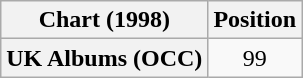<table class="wikitable plainrowheaders" style="text-align:center;">
<tr>
<th scope="col">Chart (1998)</th>
<th scope="col">Position</th>
</tr>
<tr>
<th scope="row">UK Albums (OCC)</th>
<td>99</td>
</tr>
</table>
